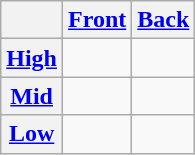<table class="wikitable" style="margin:autmargin:auto;">
<tr>
<th></th>
<th><a href='#'>Front</a></th>
<th><a href='#'>Back</a></th>
</tr>
<tr style="text-align:center;">
<th><a href='#'>High</a></th>
<td></td>
<td></td>
</tr>
<tr style="text-align:center;">
<th><a href='#'>Mid</a></th>
<td>  </td>
<td></td>
</tr>
<tr style="text-align:center;">
<th><a href='#'>Low</a></th>
<td></td>
<td></td>
</tr>
</table>
